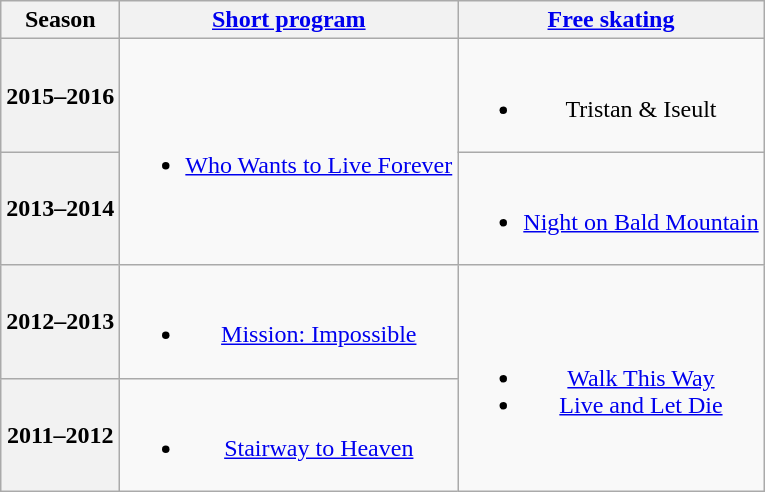<table class=wikitable style=text-align:center>
<tr>
<th>Season</th>
<th><a href='#'>Short program</a></th>
<th><a href='#'>Free skating</a></th>
</tr>
<tr>
<th>2015–2016 <br> </th>
<td rowspan=2><br><ul><li><a href='#'>Who Wants to Live Forever</a> <br></li></ul></td>
<td><br><ul><li>Tristan & Iseult <br></li></ul></td>
</tr>
<tr>
<th>2013–2014 <br> </th>
<td><br><ul><li><a href='#'>Night on Bald Mountain</a> <br></li></ul></td>
</tr>
<tr>
<th>2012–2013 <br> </th>
<td><br><ul><li><a href='#'>Mission: Impossible</a> <br></li></ul></td>
<td rowspan=2><br><ul><li><a href='#'>Walk This Way</a> <br></li><li><a href='#'>Live and Let Die</a> <br></li></ul></td>
</tr>
<tr>
<th>2011–2012 <br> </th>
<td><br><ul><li><a href='#'>Stairway to Heaven</a> <br></li></ul></td>
</tr>
</table>
